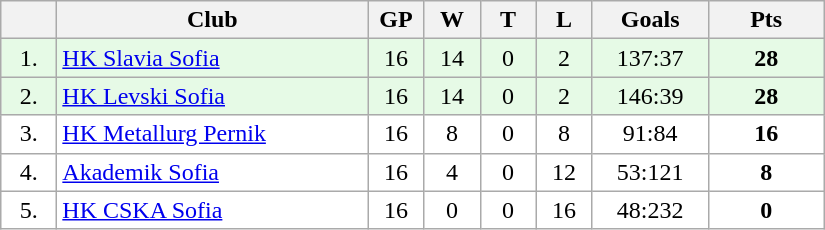<table class="wikitable">
<tr>
<th width="30"></th>
<th width="200">Club</th>
<th width="30">GP</th>
<th width="30">W</th>
<th width="30">T</th>
<th width="30">L</th>
<th width="70">Goals</th>
<th width="70">Pts</th>
</tr>
<tr bgcolor="#e6fae6" align="center">
<td>1.</td>
<td align="left"><a href='#'>HK Slavia Sofia</a></td>
<td>16</td>
<td>14</td>
<td>0</td>
<td>2</td>
<td>137:37</td>
<td><strong>28</strong></td>
</tr>
<tr bgcolor="#e6fae6" align="center">
<td>2.</td>
<td align="left"><a href='#'>HK Levski Sofia</a></td>
<td>16</td>
<td>14</td>
<td>0</td>
<td>2</td>
<td>146:39</td>
<td><strong>28</strong></td>
</tr>
<tr bgcolor="#FFFFFF" align="center">
<td>3.</td>
<td align="left"><a href='#'>HK Metallurg Pernik</a></td>
<td>16</td>
<td>8</td>
<td>0</td>
<td>8</td>
<td>91:84</td>
<td><strong>16</strong></td>
</tr>
<tr bgcolor="#FFFFFF" align="center">
<td>4.</td>
<td align="left"><a href='#'>Akademik Sofia</a></td>
<td>16</td>
<td>4</td>
<td>0</td>
<td>12</td>
<td>53:121</td>
<td><strong>8</strong></td>
</tr>
<tr bgcolor="#FFFFFF" align="center">
<td>5.</td>
<td align="left"><a href='#'>HK CSKA Sofia</a></td>
<td>16</td>
<td>0</td>
<td>0</td>
<td>16</td>
<td>48:232</td>
<td><strong>0</strong></td>
</tr>
</table>
